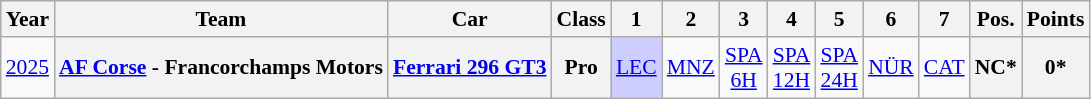<table class="wikitable" border="1" style="text-align:center; font-size:90%;">
<tr>
<th>Year</th>
<th>Team</th>
<th>Car</th>
<th>Class</th>
<th>1</th>
<th>2</th>
<th>3</th>
<th>4</th>
<th>5</th>
<th>6</th>
<th>7</th>
<th>Pos.</th>
<th>Points</th>
</tr>
<tr>
<td><a href='#'>2025</a></td>
<th><a href='#'>AF Corse</a> - Francorchamps Motors</th>
<th><a href='#'>Ferrari 296 GT3</a></th>
<th>Pro</th>
<td style="background:#CFCFFF;"><a href='#'>LEC</a><br></td>
<td style="background:#;"><a href='#'>MNZ</a><br></td>
<td style="background:#;"><a href='#'>SPA<br>6H</a><br></td>
<td style="background:#;"><a href='#'>SPA<br>12H</a><br></td>
<td style="background:#;"><a href='#'>SPA<br>24H</a><br></td>
<td style="background:#;"><a href='#'>NÜR</a><br></td>
<td style="background:#;"><a href='#'>CAT</a><br></td>
<th>NC*</th>
<th>0*</th>
</tr>
</table>
